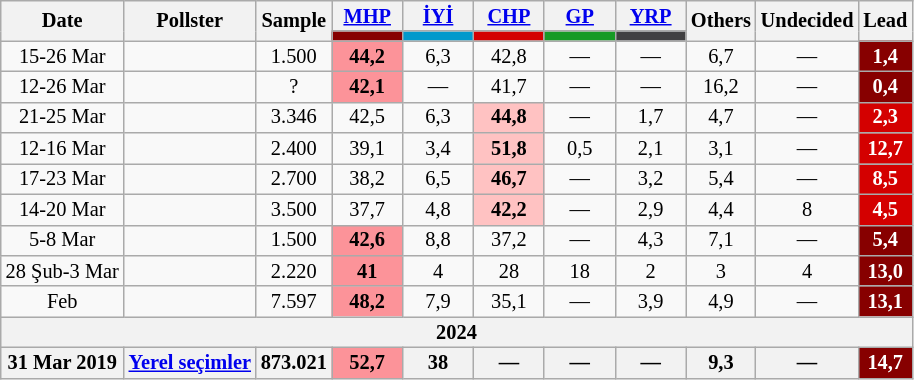<table class="wikitable mw-collapsible" style="text-align:center; font-size:85%; line-height:14px;">
<tr>
<th rowspan="2">Date</th>
<th rowspan="2">Pollster</th>
<th rowspan="2">Sample</th>
<th style="width:3em;"><a href='#'>MHP</a></th>
<th style="width:3em;"><a href='#'>İYİ</a></th>
<th style="width:3em;"><a href='#'>CHP</a></th>
<th style="width:3em;"><a href='#'>GP</a></th>
<th style="width:3em;"><a href='#'>YRP</a></th>
<th rowspan="2">Others</th>
<th rowspan="2">Undecided</th>
<th rowspan="2">Lead</th>
</tr>
<tr>
<th style="background:#870000;"></th>
<th style="background:#0099cc;"></th>
<th style="background:#d40000;"></th>
<th style="background:#179A25;"></th>
<th style="background:#414042;"></th>
</tr>
<tr>
<td>15-26 Mar</td>
<td></td>
<td>1.500</td>
<td style="background:#fc9399"><strong>44,2</strong></td>
<td>6,3</td>
<td>42,8</td>
<td>—</td>
<td>—</td>
<td>6,7</td>
<td>—</td>
<th style="background:#870000; color:white;">1,4</th>
</tr>
<tr>
<td>12-26 Mar</td>
<td></td>
<td>?</td>
<td style="background:#fc9399"><strong>42,1</strong></td>
<td>—</td>
<td>41,7</td>
<td>—</td>
<td>—</td>
<td>16,2</td>
<td>—</td>
<th style="background:#870000; color:white;">0,4</th>
</tr>
<tr>
<td>21-25 Mar</td>
<td></td>
<td>3.346</td>
<td>42,5</td>
<td>6,3</td>
<td style="background:#FFC2C2"><strong>44,8</strong></td>
<td>—</td>
<td>1,7</td>
<td>4,7</td>
<td>—</td>
<th style="background:#d40000; color:white;">2,3</th>
</tr>
<tr>
<td>12-16 Mar</td>
<td></td>
<td>2.400</td>
<td>39,1</td>
<td>3,4</td>
<td style="background:#FFC2C2"><strong>51,8</strong></td>
<td>0,5</td>
<td>2,1</td>
<td>3,1</td>
<td>—</td>
<th style="background:#d40000; color:white;">12,7</th>
</tr>
<tr>
<td>17-23 Mar</td>
<td></td>
<td>2.700</td>
<td>38,2</td>
<td>6,5</td>
<td style="background:#FFC2C2"><strong>46,7</strong></td>
<td>—</td>
<td>3,2</td>
<td>5,4</td>
<td>—</td>
<th style="background:#d40000; color:white;">8,5</th>
</tr>
<tr>
<td>14-20 Mar</td>
<td></td>
<td>3.500</td>
<td>37,7</td>
<td>4,8</td>
<td style="background:#FFC2C2"><strong>42,2</strong></td>
<td>—</td>
<td>2,9</td>
<td>4,4</td>
<td>8</td>
<th style="background:#d40000; color:white;">4,5</th>
</tr>
<tr>
<td>5-8 Mar</td>
<td></td>
<td>1.500</td>
<td style="background:#fc9399"><strong>42,6</strong></td>
<td>8,8</td>
<td>37,2</td>
<td>—</td>
<td>4,3</td>
<td>7,1</td>
<td>—</td>
<th style="background:#870000; color:white;">5,4</th>
</tr>
<tr>
<td>28 Şub-3 Mar</td>
<td></td>
<td>2.220</td>
<td style="background:#fc9399"><strong>41</strong></td>
<td>4</td>
<td>28</td>
<td>18</td>
<td>2</td>
<td>3</td>
<td>4</td>
<th style="background:#870000; color:white;">13,0</th>
</tr>
<tr>
<td>Feb</td>
<td></td>
<td>7.597</td>
<td style="background:#fc9399"><strong>48,2</strong></td>
<td>7,9</td>
<td>35,1</td>
<td>—</td>
<td>3,9</td>
<td>4,9</td>
<td>—</td>
<th style="background:#870000; color:white;">13,1</th>
</tr>
<tr>
<th colspan="11">2024</th>
</tr>
<tr>
<th>31 Mar 2019</th>
<th><a href='#'>Yerel seçimler</a></th>
<th>873.021</th>
<th style="background:#fc9399"><strong>52,7</strong></th>
<th>38</th>
<th>—</th>
<th>—</th>
<th>—</th>
<th>9,3</th>
<th>—</th>
<th style="background:#870000; color:white;">14,7</th>
</tr>
</table>
